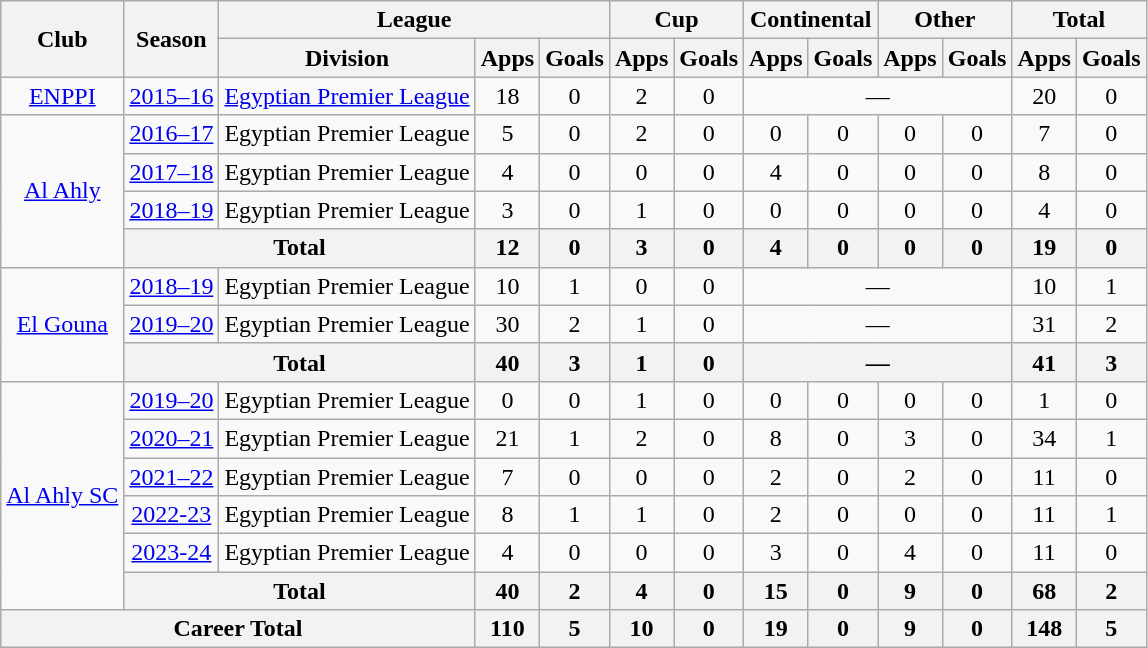<table class="wikitable" style="text-align:center">
<tr>
<th rowspan="2">Club</th>
<th rowspan="2">Season</th>
<th colspan="3">League</th>
<th colspan="2">Cup</th>
<th colspan="2">Continental</th>
<th colspan="2">Other</th>
<th colspan="2">Total</th>
</tr>
<tr>
<th>Division</th>
<th>Apps</th>
<th>Goals</th>
<th>Apps</th>
<th>Goals</th>
<th>Apps</th>
<th>Goals</th>
<th>Apps</th>
<th>Goals</th>
<th>Apps</th>
<th>Goals</th>
</tr>
<tr>
<td><a href='#'>ENPPI</a></td>
<td><a href='#'>2015–16</a></td>
<td><a href='#'>Egyptian Premier League</a></td>
<td>18</td>
<td>0</td>
<td>2</td>
<td>0</td>
<td colspan="4">—</td>
<td>20</td>
<td>0</td>
</tr>
<tr>
<td rowspan=4><a href='#'>Al Ahly</a></td>
<td><a href='#'>2016–17</a></td>
<td>Egyptian Premier League</td>
<td>5</td>
<td>0</td>
<td>2</td>
<td>0</td>
<td>0</td>
<td>0</td>
<td>0</td>
<td>0</td>
<td>7</td>
<td>0</td>
</tr>
<tr>
<td><a href='#'>2017–18</a></td>
<td>Egyptian Premier League</td>
<td>4</td>
<td>0</td>
<td>0</td>
<td>0</td>
<td>4</td>
<td>0</td>
<td>0</td>
<td>0</td>
<td>8</td>
<td>0</td>
</tr>
<tr>
<td><a href='#'>2018–19</a></td>
<td>Egyptian Premier League</td>
<td>3</td>
<td>0</td>
<td>1</td>
<td>0</td>
<td>0</td>
<td>0</td>
<td>0</td>
<td>0</td>
<td>4</td>
<td>0</td>
</tr>
<tr>
<th colspan="2">Total</th>
<th>12</th>
<th>0</th>
<th>3</th>
<th>0</th>
<th>4</th>
<th>0</th>
<th>0</th>
<th>0</th>
<th>19</th>
<th>0</th>
</tr>
<tr>
<td rowspan=3><a href='#'>El Gouna</a></td>
<td><a href='#'>2018–19</a></td>
<td>Egyptian Premier League</td>
<td>10</td>
<td>1</td>
<td>0</td>
<td>0</td>
<td colspan="4">—</td>
<td>10</td>
<td>1</td>
</tr>
<tr>
<td><a href='#'>2019–20</a></td>
<td>Egyptian Premier League</td>
<td>30</td>
<td>2</td>
<td>1</td>
<td>0</td>
<td colspan="4">—</td>
<td>31</td>
<td>2</td>
</tr>
<tr>
<th colspan="2">Total</th>
<th>40</th>
<th>3</th>
<th>1</th>
<th>0</th>
<th colspan="4">—</th>
<th>41</th>
<th>3</th>
</tr>
<tr>
<td rowspan=6><a href='#'>Al Ahly SC</a></td>
<td><a href='#'>2019–20</a></td>
<td>Egyptian Premier League</td>
<td>0</td>
<td>0</td>
<td>1</td>
<td>0</td>
<td>0</td>
<td>0</td>
<td>0</td>
<td>0</td>
<td>1</td>
<td>0</td>
</tr>
<tr>
<td><a href='#'>2020–21</a></td>
<td>Egyptian Premier League</td>
<td>21</td>
<td>1</td>
<td>2</td>
<td>0</td>
<td>8</td>
<td>0</td>
<td>3</td>
<td>0</td>
<td>34</td>
<td>1</td>
</tr>
<tr>
<td><a href='#'>2021–22</a></td>
<td>Egyptian Premier League</td>
<td>7</td>
<td>0</td>
<td>0</td>
<td>0</td>
<td>2</td>
<td>0</td>
<td>2</td>
<td>0</td>
<td>11</td>
<td>0</td>
</tr>
<tr>
<td><a href='#'>2022-23</a></td>
<td>Egyptian Premier League</td>
<td>8</td>
<td>1</td>
<td>1</td>
<td>0</td>
<td>2</td>
<td>0</td>
<td>0</td>
<td>0</td>
<td>11</td>
<td>1</td>
</tr>
<tr>
<td><a href='#'>2023-24</a></td>
<td>Egyptian Premier League</td>
<td>4</td>
<td>0</td>
<td>0</td>
<td>0</td>
<td>3</td>
<td>0</td>
<td>4</td>
<td>0</td>
<td>11</td>
<td>0</td>
</tr>
<tr>
<th colspan="2">Total</th>
<th>40</th>
<th>2</th>
<th>4</th>
<th>0</th>
<th>15</th>
<th>0</th>
<th>9</th>
<th>0</th>
<th>68</th>
<th>2</th>
</tr>
<tr>
<th colspan="3">Career Total</th>
<th>110</th>
<th>5</th>
<th>10</th>
<th>0</th>
<th>19</th>
<th>0</th>
<th>9</th>
<th>0</th>
<th>148</th>
<th>5</th>
</tr>
</table>
